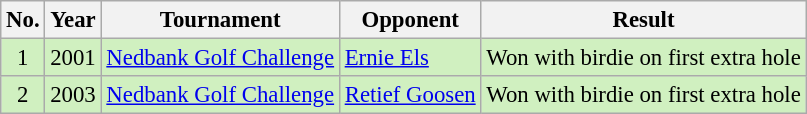<table class="wikitable" style="font-size:95%;">
<tr>
<th>No.</th>
<th>Year</th>
<th>Tournament</th>
<th>Opponent</th>
<th>Result</th>
</tr>
<tr style="background:#D0F0C0;">
<td align=center>1</td>
<td>2001</td>
<td><a href='#'>Nedbank Golf Challenge</a></td>
<td> <a href='#'>Ernie Els</a></td>
<td>Won with birdie on first extra hole</td>
</tr>
<tr style="background:#D0F0C0;">
<td align=center>2</td>
<td>2003</td>
<td><a href='#'>Nedbank Golf Challenge</a></td>
<td> <a href='#'>Retief Goosen</a></td>
<td>Won with birdie on first extra hole</td>
</tr>
</table>
